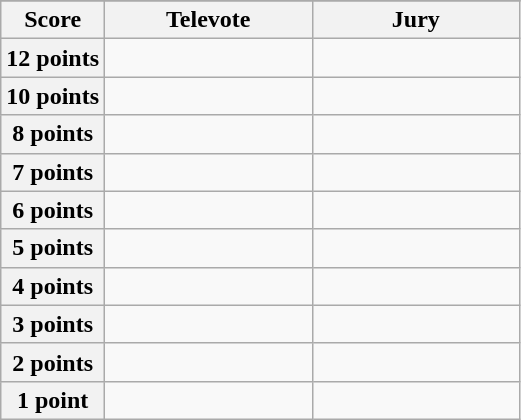<table class="wikitable">
<tr>
</tr>
<tr>
<th scope="col" width="20%">Score</th>
<th scope="col" width="40%">Televote</th>
<th scope="col" width="40%">Jury</th>
</tr>
<tr>
<th scope="row">12 points</th>
<td></td>
<td></td>
</tr>
<tr>
<th scope="row">10 points</th>
<td></td>
<td></td>
</tr>
<tr>
<th scope="row">8 points</th>
<td></td>
<td></td>
</tr>
<tr>
<th scope="row">7 points</th>
<td></td>
<td></td>
</tr>
<tr>
<th scope="row">6 points</th>
<td></td>
<td></td>
</tr>
<tr>
<th scope="row">5 points</th>
<td></td>
<td></td>
</tr>
<tr>
<th scope="row">4 points</th>
<td></td>
<td></td>
</tr>
<tr>
<th scope="row">3 points</th>
<td></td>
<td></td>
</tr>
<tr>
<th scope="row">2 points</th>
<td></td>
<td></td>
</tr>
<tr>
<th scope="row">1 point</th>
<td></td>
<td></td>
</tr>
</table>
